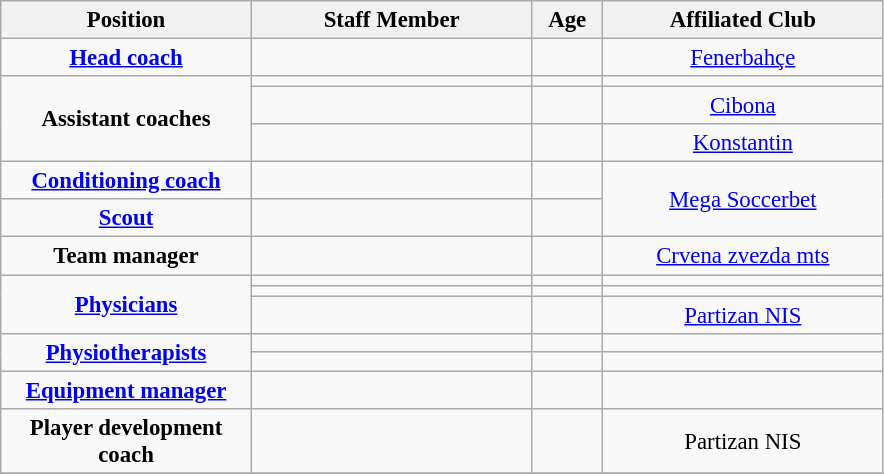<table class="wikitable sortable" style="text-align:center; font-size:95%">
<tr>
<th scope="col" width="160px">Position</th>
<th scope="col" width="180px">Staff Member</th>
<th scope="col" width="40px">Age</th>
<th scope="col" width="180px">Affiliated Club</th>
</tr>
<tr>
<td><strong><a href='#'>Head coach</a></strong></td>
<td></td>
<td></td>
<td> <a href='#'>Fenerbahçe</a></td>
</tr>
<tr>
<td rowspan=3><strong>Assistant coaches</strong></td>
<td></td>
<td></td>
<td></td>
</tr>
<tr>
<td></td>
<td></td>
<td> <a href='#'>Cibona</a></td>
</tr>
<tr>
<td></td>
<td></td>
<td> <a href='#'>Konstantin</a></td>
</tr>
<tr>
<td><strong><a href='#'>Conditioning coach</a></strong></td>
<td></td>
<td></td>
<td rowspan=2> <a href='#'>Mega Soccerbet</a></td>
</tr>
<tr>
<td><strong><a href='#'>Scout</a></strong></td>
<td></td>
<td></td>
</tr>
<tr>
<td><strong>Team manager</strong></td>
<td></td>
<td></td>
<td> <a href='#'>Crvena zvezda mts</a></td>
</tr>
<tr>
<td rowspan=3><strong><a href='#'>Physicians</a></strong></td>
<td></td>
<td></td>
<td></td>
</tr>
<tr>
<td></td>
<td></td>
<td></td>
</tr>
<tr>
<td></td>
<td></td>
<td> <a href='#'>Partizan NIS</a></td>
</tr>
<tr>
<td rowspan=2><strong><a href='#'>Physiotherapists</a></strong></td>
<td></td>
<td></td>
<td></td>
</tr>
<tr>
<td></td>
<td></td>
<td></td>
</tr>
<tr>
<td><strong><a href='#'>Equipment manager</a></strong></td>
<td></td>
<td></td>
<td></td>
</tr>
<tr>
<td><strong>Player development coach</strong></td>
<td></td>
<td></td>
<td> Partizan NIS</td>
</tr>
<tr>
</tr>
</table>
